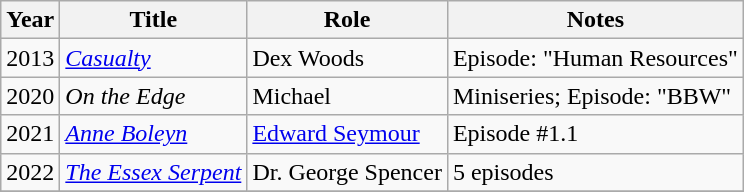<table class="wikitable">
<tr>
<th>Year</th>
<th>Title</th>
<th>Role</th>
<th>Notes</th>
</tr>
<tr>
<td>2013</td>
<td><em><a href='#'>Casualty</a></em></td>
<td>Dex Woods</td>
<td>Episode: "Human Resources"</td>
</tr>
<tr>
<td>2020</td>
<td><em>On the Edge</em></td>
<td>Michael</td>
<td>Miniseries; Episode: "BBW"</td>
</tr>
<tr>
<td>2021</td>
<td><em><a href='#'>Anne Boleyn</a></em></td>
<td><a href='#'>Edward Seymour</a></td>
<td>Episode #1.1</td>
</tr>
<tr>
<td>2022</td>
<td><em><a href='#'>The Essex Serpent</a></em></td>
<td>Dr. George Spencer</td>
<td>5 episodes</td>
</tr>
<tr>
</tr>
</table>
